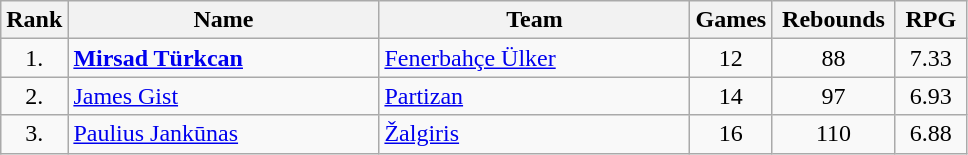<table class="wikitable" style="text-align: center;">
<tr>
<th>Rank</th>
<th width=200>Name</th>
<th width=200>Team</th>
<th>Games</th>
<th width=75>Rebounds</th>
<th width=40>RPG</th>
</tr>
<tr>
<td>1.</td>
<td align="left"> <strong><a href='#'>Mirsad Türkcan</a></strong></td>
<td align="left"> <a href='#'>Fenerbahçe Ülker</a></td>
<td>12</td>
<td>88</td>
<td>7.33</td>
</tr>
<tr>
<td>2.</td>
<td align="left"> <a href='#'>James Gist</a></td>
<td align="left"> <a href='#'>Partizan</a></td>
<td>14</td>
<td>97</td>
<td>6.93</td>
</tr>
<tr>
<td>3.</td>
<td align="left"> <a href='#'>Paulius Jankūnas</a></td>
<td align="left"> <a href='#'>Žalgiris</a></td>
<td>16</td>
<td>110</td>
<td>6.88</td>
</tr>
</table>
